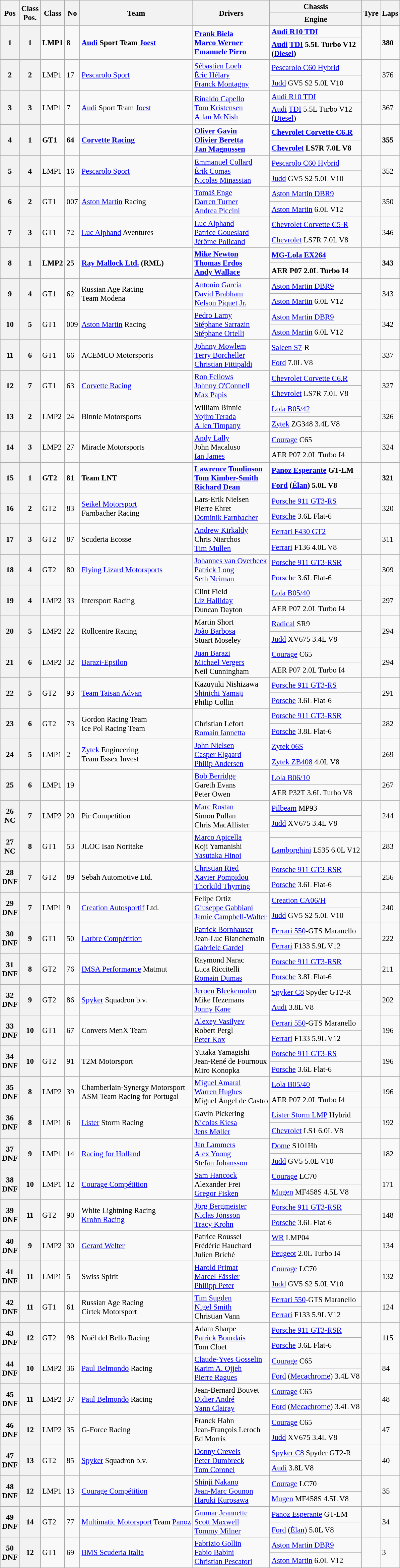<table class="wikitable" style="font-size: 95%;">
<tr>
<th rowspan=2>Pos</th>
<th rowspan=2>Class<br>Pos.</th>
<th rowspan=2>Class</th>
<th rowspan=2>No</th>
<th rowspan=2>Team</th>
<th rowspan=2>Drivers</th>
<th>Chassis</th>
<th rowspan=2>Tyre</th>
<th rowspan=2>Laps</th>
</tr>
<tr>
<th>Engine</th>
</tr>
<tr style="font-weight:bold">
<th rowspan=2>1</th>
<th rowspan=2>1</th>
<td rowspan=2>LMP1</td>
<td rowspan=2>8</td>
<td rowspan=2> <a href='#'>Audi</a> Sport Team <a href='#'>Joest</a></td>
<td rowspan=2> <a href='#'>Frank Biela</a><br> <a href='#'>Marco Werner</a><br> <a href='#'>Emanuele Pirro</a></td>
<td><a href='#'>Audi R10 TDI</a></td>
<td rowspan=2></td>
<td rowspan=2>380</td>
</tr>
<tr style="font-weight:bold">
<td><a href='#'>Audi</a> <a href='#'>TDI</a> 5.5L Turbo V12<br>(<a href='#'>Diesel</a>)</td>
</tr>
<tr>
<th rowspan=2>2</th>
<th rowspan=2>2</th>
<td rowspan=2>LMP1</td>
<td rowspan=2>17</td>
<td rowspan=2> <a href='#'>Pescarolo Sport</a></td>
<td rowspan=2> <a href='#'>Sébastien Loeb</a><br> <a href='#'>Éric Hélary</a><br> <a href='#'>Franck Montagny</a></td>
<td><a href='#'>Pescarolo C60 Hybrid</a></td>
<td rowspan=2></td>
<td rowspan=2>376</td>
</tr>
<tr>
<td><a href='#'>Judd</a> GV5 S2 5.0L V10</td>
</tr>
<tr>
<th rowspan=2>3</th>
<th rowspan=2>3</th>
<td rowspan=2>LMP1</td>
<td rowspan=2>7</td>
<td rowspan=2> <a href='#'>Audi</a> Sport Team <a href='#'>Joest</a></td>
<td rowspan=2> <a href='#'>Rinaldo Capello</a><br> <a href='#'>Tom Kristensen</a><br> <a href='#'>Allan McNish</a></td>
<td><a href='#'>Audi R10 TDI</a></td>
<td rowspan=2></td>
<td rowspan=2>367</td>
</tr>
<tr>
<td><a href='#'>Audi</a> <a href='#'>TDI</a> 5.5L Turbo V12<br>(<a href='#'>Diesel</a>)</td>
</tr>
<tr style="font-weight:bold">
<th rowspan=2>4</th>
<th rowspan=2>1</th>
<td rowspan=2>GT1</td>
<td rowspan=2>64</td>
<td rowspan=2> <a href='#'>Corvette Racing</a></td>
<td rowspan=2> <a href='#'>Oliver Gavin</a><br> <a href='#'>Olivier Beretta</a><br> <a href='#'>Jan Magnussen</a></td>
<td><a href='#'>Chevrolet Corvette C6.R</a></td>
<td rowspan=2></td>
<td rowspan=2>355</td>
</tr>
<tr style="font-weight:bold">
<td><a href='#'>Chevrolet</a> LS7R 7.0L V8</td>
</tr>
<tr>
<th rowspan=2>5</th>
<th rowspan=2>4</th>
<td rowspan=2>LMP1</td>
<td rowspan=2>16</td>
<td rowspan=2> <a href='#'>Pescarolo Sport</a></td>
<td rowspan=2> <a href='#'>Emmanuel Collard</a><br> <a href='#'>Érik Comas</a><br> <a href='#'>Nicolas Minassian</a></td>
<td><a href='#'>Pescarolo C60 Hybrid</a></td>
<td rowspan=2></td>
<td rowspan=2>352</td>
</tr>
<tr>
<td><a href='#'>Judd</a> GV5 S2 5.0L V10</td>
</tr>
<tr>
<th rowspan=2>6</th>
<th rowspan=2>2</th>
<td rowspan=2>GT1</td>
<td rowspan=2>007</td>
<td rowspan=2> <a href='#'>Aston Martin</a> Racing</td>
<td rowspan=2> <a href='#'>Tomáš Enge</a><br> <a href='#'>Darren Turner</a><br> <a href='#'>Andrea Piccini</a></td>
<td><a href='#'>Aston Martin DBR9</a></td>
<td rowspan=2></td>
<td rowspan=2>350</td>
</tr>
<tr>
<td><a href='#'>Aston Martin</a> 6.0L V12</td>
</tr>
<tr>
<th rowspan=2>7</th>
<th rowspan=2>3</th>
<td rowspan=2>GT1</td>
<td rowspan=2>72</td>
<td rowspan=2> <a href='#'>Luc Alphand</a> Aventures</td>
<td rowspan=2> <a href='#'>Luc Alphand</a><br> <a href='#'>Patrice Goueslard</a><br> <a href='#'>Jérôme Policand</a></td>
<td><a href='#'>Chevrolet Corvette C5-R</a></td>
<td rowspan=2></td>
<td rowspan=2>346</td>
</tr>
<tr>
<td><a href='#'>Chevrolet</a> LS7R 7.0L V8</td>
</tr>
<tr style="font-weight:bold">
<th rowspan=2>8</th>
<th rowspan=2>1</th>
<td rowspan=2>LMP2</td>
<td rowspan=2>25</td>
<td rowspan=2> <a href='#'>Ray Mallock Ltd.</a> (RML)</td>
<td rowspan=2> <a href='#'>Mike Newton</a><br> <a href='#'>Thomas Erdos</a><br> <a href='#'>Andy Wallace</a></td>
<td><a href='#'>MG-Lola EX264</a></td>
<td rowspan=2></td>
<td rowspan=2>343</td>
</tr>
<tr style="font-weight:bold">
<td>AER P07 2.0L Turbo I4</td>
</tr>
<tr>
<th rowspan=2>9</th>
<th rowspan=2>4</th>
<td rowspan=2>GT1</td>
<td rowspan=2>62</td>
<td rowspan=2> Russian Age Racing<br> Team Modena</td>
<td rowspan=2> <a href='#'>Antonio García</a><br> <a href='#'>David Brabham</a><br> <a href='#'>Nelson Piquet Jr.</a></td>
<td><a href='#'>Aston Martin DBR9</a></td>
<td rowspan=2></td>
<td rowspan=2>343</td>
</tr>
<tr>
<td><a href='#'>Aston Martin</a> 6.0L V12</td>
</tr>
<tr>
<th rowspan=2>10</th>
<th rowspan=2>5</th>
<td rowspan=2>GT1</td>
<td rowspan=2>009</td>
<td rowspan=2> <a href='#'>Aston Martin</a> Racing</td>
<td rowspan=2> <a href='#'>Pedro Lamy</a><br> <a href='#'>Stéphane Sarrazin</a><br> <a href='#'>Stéphane Ortelli</a></td>
<td><a href='#'>Aston Martin DBR9</a></td>
<td rowspan=2></td>
<td rowspan=2>342</td>
</tr>
<tr>
<td><a href='#'>Aston Martin</a> 6.0L V12</td>
</tr>
<tr>
<th rowspan=2>11</th>
<th rowspan=2>6</th>
<td rowspan=2>GT1</td>
<td rowspan=2>66</td>
<td rowspan=2> ACEMCO Motorsports</td>
<td rowspan=2> <a href='#'>Johnny Mowlem</a><br> <a href='#'>Terry Borcheller</a> <br> <a href='#'>Christian Fittipaldi</a></td>
<td><a href='#'>Saleen S7</a>-R</td>
<td rowspan=2></td>
<td rowspan=2>337</td>
</tr>
<tr>
<td><a href='#'>Ford</a> 7.0L V8</td>
</tr>
<tr>
<th rowspan=2>12</th>
<th rowspan=2>7</th>
<td rowspan=2>GT1</td>
<td rowspan=2>63</td>
<td rowspan=2> <a href='#'>Corvette Racing</a></td>
<td rowspan=2> <a href='#'>Ron Fellows</a><br> <a href='#'>Johnny O'Connell</a><br> <a href='#'>Max Papis</a></td>
<td><a href='#'>Chevrolet Corvette C6.R</a></td>
<td rowspan=2></td>
<td rowspan=2>327</td>
</tr>
<tr>
<td><a href='#'>Chevrolet</a> LS7R 7.0L V8</td>
</tr>
<tr>
<th rowspan=2>13</th>
<th rowspan=2>2</th>
<td rowspan=2>LMP2</td>
<td rowspan=2>24</td>
<td rowspan=2> Binnie Motorsports</td>
<td rowspan=2> William Binnie<br> <a href='#'>Yojiro Terada</a><br> <a href='#'>Allen Timpany</a></td>
<td><a href='#'>Lola B05/42</a></td>
<td rowspan=2></td>
<td rowspan=2>326</td>
</tr>
<tr>
<td><a href='#'>Zytek</a> ZG348 3.4L V8</td>
</tr>
<tr>
<th rowspan=2>14</th>
<th rowspan=2>3</th>
<td rowspan=2>LMP2</td>
<td rowspan=2>27</td>
<td rowspan=2> Miracle Motorsports</td>
<td rowspan=2> <a href='#'>Andy Lally</a><br> John Macaluso<br> <a href='#'>Ian James</a></td>
<td><a href='#'>Courage</a> C65</td>
<td rowspan=2></td>
<td rowspan=2>324</td>
</tr>
<tr>
<td>AER P07 2.0L Turbo I4</td>
</tr>
<tr style="font-weight:bold">
<th rowspan=2>15</th>
<th rowspan=2>1</th>
<td rowspan=2>GT2</td>
<td rowspan=2>81</td>
<td rowspan=2> Team LNT</td>
<td rowspan=2> <a href='#'>Lawrence Tomlinson</a><br> <a href='#'>Tom Kimber-Smith</a><br> <a href='#'>Richard Dean</a></td>
<td><a href='#'>Panoz Esperante</a> GT-LM</td>
<td rowspan=2></td>
<td rowspan=2>321</td>
</tr>
<tr style="font-weight:bold">
<td><a href='#'>Ford</a> (<a href='#'>Élan</a>) 5.0L V8</td>
</tr>
<tr>
<th rowspan=2>16</th>
<th rowspan=2>2</th>
<td rowspan=2>GT2</td>
<td rowspan=2>83</td>
<td rowspan=2> <a href='#'>Seikel Motorsport</a><br> Farnbacher Racing</td>
<td rowspan=2> Lars-Erik Nielsen<br> Pierre Ehret<br> <a href='#'>Dominik Farnbacher</a></td>
<td><a href='#'>Porsche 911 GT3-RS</a></td>
<td rowspan=2></td>
<td rowspan=2>320</td>
</tr>
<tr>
<td><a href='#'>Porsche</a> 3.6L Flat-6</td>
</tr>
<tr>
<th rowspan=2>17</th>
<th rowspan=2>3</th>
<td rowspan=2>GT2</td>
<td rowspan=2>87</td>
<td rowspan=2> Scuderia Ecosse</td>
<td rowspan=2> <a href='#'>Andrew Kirkaldy</a><br> Chris Niarchos<br> <a href='#'>Tim Mullen</a></td>
<td><a href='#'>Ferrari F430 GT2</a></td>
<td rowspan=2></td>
<td rowspan=2>311</td>
</tr>
<tr>
<td><a href='#'>Ferrari</a> F136 4.0L V8</td>
</tr>
<tr>
<th rowspan=2>18</th>
<th rowspan=2>4</th>
<td rowspan=2>GT2</td>
<td rowspan=2>80</td>
<td rowspan=2> <a href='#'>Flying Lizard Motorsports</a></td>
<td rowspan=2> <a href='#'>Johannes van Overbeek</a><br> <a href='#'>Patrick Long</a><br> <a href='#'>Seth Neiman</a></td>
<td><a href='#'>Porsche 911 GT3-RSR</a></td>
<td rowspan=2></td>
<td rowspan=2>309</td>
</tr>
<tr>
<td><a href='#'>Porsche</a> 3.6L Flat-6</td>
</tr>
<tr>
<th rowspan=2>19</th>
<th rowspan=2>4</th>
<td rowspan=2>LMP2</td>
<td rowspan=2>33</td>
<td rowspan=2> Intersport Racing</td>
<td rowspan=2> Clint Field<br> <a href='#'>Liz Halliday</a><br> Duncan Dayton</td>
<td><a href='#'>Lola B05/40</a></td>
<td rowspan=2></td>
<td rowspan=2>297</td>
</tr>
<tr>
<td>AER P07 2.0L Turbo I4</td>
</tr>
<tr>
<th rowspan=2>20</th>
<th rowspan=2>5</th>
<td rowspan=2>LMP2</td>
<td rowspan=2>22</td>
<td rowspan=2> Rollcentre Racing</td>
<td rowspan=2> Martin Short<br> <a href='#'>João Barbosa</a><br> Stuart Moseley</td>
<td><a href='#'>Radical</a> SR9</td>
<td rowspan=2></td>
<td rowspan=2>294</td>
</tr>
<tr>
<td><a href='#'>Judd</a> XV675 3.4L V8</td>
</tr>
<tr>
<th rowspan=2>21</th>
<th rowspan=2>6</th>
<td rowspan=2>LMP2</td>
<td rowspan=2>32</td>
<td rowspan=2> <a href='#'>Barazi-Epsilon</a></td>
<td rowspan=2> <a href='#'>Juan Barazi</a><br> <a href='#'>Michael Vergers</a><br> Neil Cunningham</td>
<td><a href='#'>Courage</a> C65</td>
<td rowspan=2></td>
<td rowspan=2>294</td>
</tr>
<tr>
<td>AER P07 2.0L Turbo I4</td>
</tr>
<tr>
<th rowspan=2>22</th>
<th rowspan=2>5</th>
<td rowspan=2>GT2</td>
<td rowspan=2>93</td>
<td rowspan=2> <a href='#'>Team Taisan Advan</a></td>
<td rowspan=2> Kazuyuki Nishizawa<br> <a href='#'>Shinichi Yamaji</a><br> Philip Collin</td>
<td><a href='#'>Porsche 911 GT3-RS</a></td>
<td rowspan=2></td>
<td rowspan=2>291</td>
</tr>
<tr>
<td><a href='#'>Porsche</a> 3.6L Flat-6</td>
</tr>
<tr>
<th rowspan=2>23</th>
<th rowspan=2>6</th>
<td rowspan=2>GT2</td>
<td rowspan=2>73</td>
<td rowspan=2> Gordon Racing Team<br> Ice Pol Racing Team</td>
<td rowspan=2><br> Christian Lefort<br> <a href='#'>Romain Iannetta</a></td>
<td><a href='#'>Porsche 911 GT3-RSR</a></td>
<td rowspan=2></td>
<td rowspan=2>282</td>
</tr>
<tr>
<td><a href='#'>Porsche</a> 3.8L Flat-6</td>
</tr>
<tr>
<th rowspan=2>24</th>
<th rowspan=2>5</th>
<td rowspan=2>LMP1</td>
<td rowspan=2>2</td>
<td rowspan=2> <a href='#'>Zytek</a> Engineering<br> Team Essex Invest</td>
<td rowspan=2> <a href='#'>John Nielsen</a><br> <a href='#'>Casper Elgaard</a><br> <a href='#'>Philip Andersen</a></td>
<td><a href='#'>Zytek 06S</a></td>
<td rowspan=2></td>
<td rowspan=2>269</td>
</tr>
<tr>
<td><a href='#'>Zytek ZB408</a> 4.0L V8</td>
</tr>
<tr>
<th rowspan=2>25</th>
<th rowspan=2>6</th>
<td rowspan=2>LMP1</td>
<td rowspan=2>19</td>
<td rowspan=2></td>
<td rowspan=2> <a href='#'>Bob Berridge</a><br> Gareth Evans<br> Peter Owen</td>
<td><a href='#'>Lola B06/10</a></td>
<td rowspan=2></td>
<td rowspan=2>267</td>
</tr>
<tr>
<td>AER P32T 3.6L Turbo V8</td>
</tr>
<tr>
<th rowspan=2>26<br>NC</th>
<th rowspan=2>7</th>
<td rowspan=2>LMP2</td>
<td rowspan=2>20</td>
<td rowspan=2> Pir Competition</td>
<td rowspan=2> <a href='#'>Marc Rostan</a><br> Simon Pullan<br> Chris MacAllister</td>
<td><a href='#'>Pilbeam</a> MP93</td>
<td rowspan=2></td>
<td rowspan=2>244</td>
</tr>
<tr>
<td><a href='#'>Judd</a> XV675 3.4L V8</td>
</tr>
<tr>
<th rowspan=2>27<br>NC<br></th>
<th rowspan=2>8</th>
<td rowspan=2>GT1</td>
<td rowspan=2>53</td>
<td rowspan=2> JLOC Isao Noritake</td>
<td rowspan=2> <a href='#'>Marco Apicella</a><br> Koji Yamanishi<br> <a href='#'>Yasutaka Hinoi</a></td>
<td></td>
<td rowspan=2></td>
<td rowspan=2>283</td>
</tr>
<tr>
<td><a href='#'>Lamborghini</a> L535 6.0L V12</td>
</tr>
<tr>
<th rowspan=2>28<br>DNF</th>
<th rowspan=2>7</th>
<td rowspan=2>GT2</td>
<td rowspan=2>89</td>
<td rowspan=2> Sebah Automotive Ltd.</td>
<td rowspan=2> <a href='#'>Christian Ried</a><br> <a href='#'>Xavier Pompidou</a><br> <a href='#'>Thorkild Thyrring</a></td>
<td><a href='#'>Porsche 911 GT3-RSR</a></td>
<td rowspan=2></td>
<td rowspan=2>256</td>
</tr>
<tr>
<td><a href='#'>Porsche</a> 3.6L Flat-6</td>
</tr>
<tr>
<th rowspan=2>29<br>DNF</th>
<th rowspan=2>7</th>
<td rowspan=2>LMP1</td>
<td rowspan=2>9</td>
<td rowspan=2> <a href='#'>Creation Autosportif</a> Ltd.</td>
<td rowspan=2> Felipe Ortiz<br> <a href='#'>Giuseppe Gabbiani</a><br> <a href='#'>Jamie Campbell-Walter</a></td>
<td><a href='#'>Creation CA06/H</a></td>
<td rowspan=2></td>
<td rowspan=2>240</td>
</tr>
<tr>
<td><a href='#'>Judd</a> GV5 S2 5.0L V10</td>
</tr>
<tr>
<th rowspan=2>30<br>DNF</th>
<th rowspan=2>9</th>
<td rowspan=2>GT1</td>
<td rowspan=2>50</td>
<td rowspan=2> <a href='#'>Larbre Compétition</a></td>
<td rowspan=2> <a href='#'>Patrick Bornhauser</a><br> Jean-Luc Blanchemain<br> <a href='#'>Gabriele Gardel</a></td>
<td><a href='#'>Ferrari 550</a>-GTS Maranello</td>
<td rowspan=2></td>
<td rowspan=2>222</td>
</tr>
<tr>
<td><a href='#'>Ferrari</a> F133 5.9L V12</td>
</tr>
<tr>
<th rowspan=2>31<br>DNF</th>
<th rowspan=2>8</th>
<td rowspan=2>GT2</td>
<td rowspan=2>76</td>
<td rowspan=2> <a href='#'>IMSA Performance</a> Matmut</td>
<td rowspan=2> Raymond Narac<br> Luca Riccitelli<br> <a href='#'>Romain Dumas</a></td>
<td><a href='#'>Porsche 911 GT3-RSR</a></td>
<td rowspan=2></td>
<td rowspan=2>211</td>
</tr>
<tr>
<td><a href='#'>Porsche</a> 3.8L Flat-6</td>
</tr>
<tr>
<th rowspan=2>32<br>DNF</th>
<th rowspan=2>9</th>
<td rowspan=2>GT2</td>
<td rowspan=2>86</td>
<td rowspan=2> <a href='#'>Spyker</a> Squadron b.v.</td>
<td rowspan=2> <a href='#'>Jeroen Bleekemolen</a><br> Mike Hezemans<br>  <a href='#'>Jonny Kane</a></td>
<td><a href='#'>Spyker C8</a> Spyder GT2-R</td>
<td rowspan=2></td>
<td rowspan=2>202</td>
</tr>
<tr>
<td><a href='#'>Audi</a> 3.8L V8</td>
</tr>
<tr>
<th rowspan=2>33<br>DNF</th>
<th rowspan=2>10</th>
<td rowspan=2>GT1</td>
<td rowspan=2>67</td>
<td rowspan=2> Convers MenX Team</td>
<td rowspan=2> <a href='#'>Alexey Vasilyev</a><br> Robert Pergl<br> <a href='#'>Peter Kox</a></td>
<td><a href='#'>Ferrari 550</a>-GTS Maranello</td>
<td rowspan=2></td>
<td rowspan=2>196</td>
</tr>
<tr>
<td><a href='#'>Ferrari</a> F133 5.9L V12</td>
</tr>
<tr>
<th rowspan=2>34<br>DNF</th>
<th rowspan=2>10</th>
<td rowspan=2>GT2</td>
<td rowspan=2>91</td>
<td rowspan=2> T2M Motorsport</td>
<td rowspan=2> Yutaka Yamagishi<br> Jean-René de Fournoux<br> Miro Konopka</td>
<td><a href='#'>Porsche 911 GT3-RS</a></td>
<td rowspan=2></td>
<td rowspan=2>196</td>
</tr>
<tr>
<td><a href='#'>Porsche</a> 3.6L Flat-6</td>
</tr>
<tr>
<th rowspan=2>35<br>DNF</th>
<th rowspan=2>8</th>
<td rowspan=2>LMP2</td>
<td rowspan=2>39</td>
<td rowspan=2> Chamberlain-Synergy Motorsport<br> ASM Team Racing for Portugal</td>
<td rowspan=2> <a href='#'>Miguel Amaral</a><br> <a href='#'>Warren Hughes</a><br> Miguel Ángel de Castro</td>
<td><a href='#'>Lola B05/40</a></td>
<td rowspan=2></td>
<td rowspan=2>196</td>
</tr>
<tr>
<td>AER P07 2.0L Turbo I4</td>
</tr>
<tr>
<th rowspan=2>36<br>DNF</th>
<th rowspan=2>8</th>
<td rowspan=2>LMP1</td>
<td rowspan=2>6</td>
<td rowspan=2> <a href='#'>Lister</a> Storm Racing</td>
<td rowspan=2> Gavin Pickering<br> <a href='#'>Nicolas Kiesa</a><br> <a href='#'>Jens Møller</a></td>
<td><a href='#'>Lister Storm LMP</a> Hybrid</td>
<td rowspan=2></td>
<td rowspan=2>192</td>
</tr>
<tr>
<td><a href='#'>Chevrolet</a> LS1 6.0L V8</td>
</tr>
<tr>
<th rowspan=2>37<br>DNF</th>
<th rowspan=2>9</th>
<td rowspan=2>LMP1</td>
<td rowspan=2>14</td>
<td rowspan=2> <a href='#'>Racing for Holland</a></td>
<td rowspan=2> <a href='#'>Jan Lammers</a><br> <a href='#'>Alex Yoong</a><br> <a href='#'>Stefan Johansson</a></td>
<td><a href='#'>Dome</a> S101Hb</td>
<td rowspan=2></td>
<td rowspan=2>182</td>
</tr>
<tr>
<td><a href='#'>Judd</a> GV5 5.0L V10</td>
</tr>
<tr>
<th rowspan=2>38<br>DNF</th>
<th rowspan=2>10</th>
<td rowspan=2>LMP1</td>
<td rowspan=2>12</td>
<td rowspan=2> <a href='#'>Courage Compétition</a></td>
<td rowspan=2> <a href='#'>Sam Hancock</a><br> Alexander Frei<br> <a href='#'>Gregor Fisken</a></td>
<td><a href='#'>Courage</a> LC70</td>
<td rowspan=2></td>
<td rowspan=2>171</td>
</tr>
<tr>
<td><a href='#'>Mugen</a> MF458S 4.5L V8</td>
</tr>
<tr>
<th rowspan=2>39<br>DNF</th>
<th rowspan=2>11</th>
<td rowspan=2>GT2</td>
<td rowspan=2>90</td>
<td rowspan=2> White Lightning Racing<br> <a href='#'>Krohn Racing</a></td>
<td rowspan=2> <a href='#'>Jörg Bergmeister</a><br> <a href='#'>Niclas Jönsson</a><br> <a href='#'>Tracy Krohn</a></td>
<td><a href='#'>Porsche 911 GT3-RSR</a></td>
<td rowspan=2></td>
<td rowspan=2>148</td>
</tr>
<tr>
<td><a href='#'>Porsche</a> 3.6L Flat-6</td>
</tr>
<tr>
<th rowspan=2>40<br>DNF</th>
<th rowspan=2>9</th>
<td rowspan=2>LMP2</td>
<td rowspan=2>30</td>
<td rowspan=2> <a href='#'>Gerard Welter</a></td>
<td rowspan=2> Patrice Roussel<br> Frédéric Hauchard<br> Julien Briché</td>
<td><a href='#'>WR</a> LMP04</td>
<td rowspan=2></td>
<td rowspan=2>134</td>
</tr>
<tr>
<td><a href='#'>Peugeot</a> 2.0L Turbo I4</td>
</tr>
<tr>
<th rowspan=2>41<br>DNF</th>
<th rowspan=2>11</th>
<td rowspan=2>LMP1</td>
<td rowspan=2>5</td>
<td rowspan=2> Swiss Spirit</td>
<td rowspan=2> <a href='#'>Harold Primat</a><br> <a href='#'>Marcel Fässler</a><br> <a href='#'>Philipp Peter</a></td>
<td><a href='#'>Courage</a> LC70</td>
<td rowspan=2></td>
<td rowspan=2>132</td>
</tr>
<tr>
<td><a href='#'>Judd</a> GV5 S2 5.0L V10</td>
</tr>
<tr>
<th rowspan=2>42<br>DNF</th>
<th rowspan=2>11</th>
<td rowspan=2>GT1</td>
<td rowspan=2>61</td>
<td rowspan=2> Russian Age Racing<br> Cirtek Motorsport</td>
<td rowspan=2> <a href='#'>Tim Sugden</a><br> <a href='#'>Nigel Smith</a><br> Christian Vann</td>
<td><a href='#'>Ferrari 550</a>-GTS Maranello</td>
<td rowspan=2></td>
<td rowspan=2>124</td>
</tr>
<tr>
<td><a href='#'>Ferrari</a> F133 5.9L V12</td>
</tr>
<tr>
<th rowspan=2>43<br>DNF</th>
<th rowspan=2>12</th>
<td rowspan=2>GT2</td>
<td rowspan=2>98</td>
<td rowspan=2> Noël del Bello Racing</td>
<td rowspan=2> Adam Sharpe<br> <a href='#'>Patrick Bourdais</a><br> Tom Cloet</td>
<td><a href='#'>Porsche 911 GT3-RSR</a></td>
<td rowspan=2></td>
<td rowspan=2>115</td>
</tr>
<tr>
<td><a href='#'>Porsche</a> 3.6L Flat-6</td>
</tr>
<tr>
<th rowspan=2>44<br>DNF</th>
<th rowspan=2>10</th>
<td rowspan=2>LMP2</td>
<td rowspan=2>36</td>
<td rowspan=2> <a href='#'>Paul Belmondo</a> Racing</td>
<td rowspan=2> <a href='#'>Claude-Yves Gosselin</a><br> <a href='#'>Karim A. Ojjeh</a><br> <a href='#'>Pierre Ragues</a></td>
<td><a href='#'>Courage</a> C65</td>
<td rowspan=2></td>
<td rowspan=2>84</td>
</tr>
<tr>
<td><a href='#'>Ford</a> (<a href='#'>Mecachrome</a>) 3.4L V8</td>
</tr>
<tr>
<th rowspan=2>45<br>DNF</th>
<th rowspan=2>11</th>
<td rowspan=2>LMP2</td>
<td rowspan=2>37</td>
<td rowspan=2> <a href='#'>Paul Belmondo</a> Racing</td>
<td rowspan=2> Jean-Bernard Bouvet<br> <a href='#'>Didier André</a><br> <a href='#'>Yann Clairay</a></td>
<td><a href='#'>Courage</a> C65</td>
<td rowspan=2></td>
<td rowspan=2>48</td>
</tr>
<tr>
<td><a href='#'>Ford</a> (<a href='#'>Mecachrome</a>) 3.4L V8</td>
</tr>
<tr>
<th rowspan=2>46<br>DNF</th>
<th rowspan=2>12</th>
<td rowspan=2>LMP2</td>
<td rowspan=2>35</td>
<td rowspan=2> G-Force Racing</td>
<td rowspan=2> Franck Hahn<br> Jean-François Leroch<br> Ed Morris</td>
<td><a href='#'>Courage</a> C65</td>
<td rowspan=2></td>
<td rowspan=2>47</td>
</tr>
<tr>
<td><a href='#'>Judd</a> XV675 3.4L V8</td>
</tr>
<tr>
<th rowspan=2>47<br>DNF</th>
<th rowspan=2>13</th>
<td rowspan=2>GT2</td>
<td rowspan=2>85</td>
<td rowspan=2> <a href='#'>Spyker</a> Squadron b.v.</td>
<td rowspan=2> <a href='#'>Donny Crevels</a><br> <a href='#'>Peter Dumbreck</a><br> <a href='#'>Tom Coronel</a></td>
<td><a href='#'>Spyker C8</a> Spyder GT2-R</td>
<td rowspan=2></td>
<td rowspan=2>40</td>
</tr>
<tr>
<td><a href='#'>Audi</a> 3.8L V8</td>
</tr>
<tr>
<th rowspan=2>48<br>DNF</th>
<th rowspan=2>12</th>
<td rowspan=2>LMP1</td>
<td rowspan=2>13</td>
<td rowspan=2> <a href='#'>Courage Compétition</a></td>
<td rowspan=2> <a href='#'>Shinji Nakano</a><br> <a href='#'>Jean-Marc Gounon</a> <br> <a href='#'>Haruki Kurosawa</a></td>
<td><a href='#'>Courage</a> LC70</td>
<td rowspan=2></td>
<td rowspan=2>35</td>
</tr>
<tr>
<td><a href='#'>Mugen</a> MF458S 4.5L V8</td>
</tr>
<tr>
<th rowspan=2>49<br>DNF</th>
<th rowspan=2>14</th>
<td rowspan=2>GT2</td>
<td rowspan=2>77</td>
<td rowspan=2> <a href='#'>Multimatic Motorsport</a> Team <a href='#'>Panoz</a></td>
<td rowspan=2> <a href='#'>Gunnar Jeannette</a><br> <a href='#'>Scott Maxwell</a><br> <a href='#'>Tommy Milner</a></td>
<td><a href='#'>Panoz Esperante</a> GT-LM</td>
<td rowspan=2></td>
<td rowspan=2>34</td>
</tr>
<tr>
<td><a href='#'>Ford</a> (<a href='#'>Élan</a>) 5.0L V8</td>
</tr>
<tr>
<th rowspan=2>50<br>DNF</th>
<th rowspan=2>12</th>
<td rowspan=2>GT1</td>
<td rowspan=2>69</td>
<td rowspan=2> <a href='#'>BMS Scuderia Italia</a></td>
<td rowspan=2> <a href='#'>Fabrizio Gollin</a><br> <a href='#'>Fabio Babini</a><br> <a href='#'>Christian Pescatori</a></td>
<td><a href='#'>Aston Martin DBR9</a></td>
<td rowspan=2></td>
<td rowspan=2>3</td>
</tr>
<tr>
<td><a href='#'>Aston Martin</a> 6.0L V12</td>
</tr>
</table>
